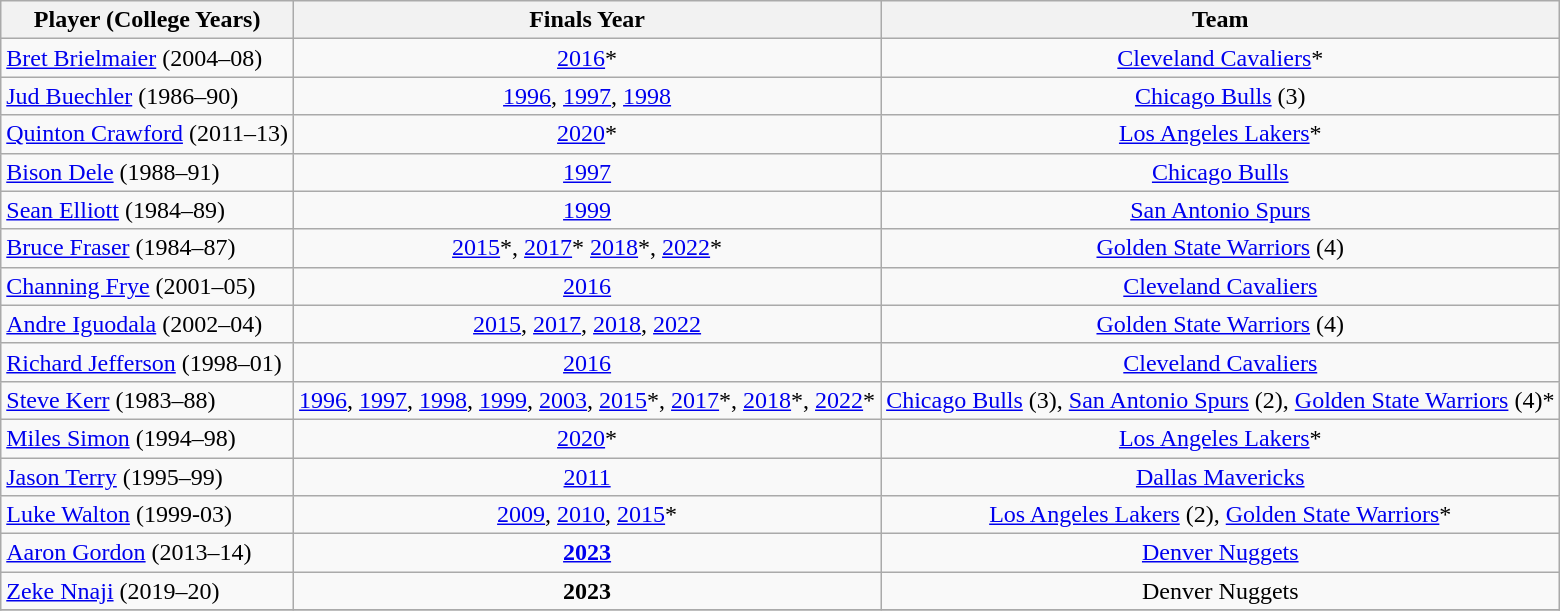<table class="wikitable">
<tr>
<th>Player (College Years)</th>
<th>Finals Year</th>
<th>Team</th>
</tr>
<tr>
<td><a href='#'>Bret Brielmaier</a> (2004–08)</td>
<td style="text-align: center;"><a href='#'>2016</a>*</td>
<td style="text-align: center;"><a href='#'>Cleveland Cavaliers</a>*</td>
</tr>
<tr>
<td><a href='#'>Jud Buechler</a> (1986–90)</td>
<td style="text-align: center;"><a href='#'>1996</a>, <a href='#'>1997</a>, <a href='#'>1998</a></td>
<td style="text-align: center;"><a href='#'>Chicago Bulls</a> (3)</td>
</tr>
<tr>
<td><a href='#'>Quinton Crawford</a> (2011–13)</td>
<td style="text-align: center;"><a href='#'>2020</a>*</td>
<td style="text-align: center;"><a href='#'>Los Angeles Lakers</a>*</td>
</tr>
<tr>
<td><a href='#'>Bison Dele</a> (1988–91)</td>
<td style="text-align: center;"><a href='#'>1997</a></td>
<td style="text-align: center;"><a href='#'>Chicago Bulls</a></td>
</tr>
<tr>
<td><a href='#'>Sean Elliott</a> (1984–89)</td>
<td style="text-align: center;"><a href='#'>1999</a></td>
<td style="text-align: center;"><a href='#'>San Antonio Spurs</a></td>
</tr>
<tr>
<td><a href='#'>Bruce Fraser</a> (1984–87)</td>
<td style="text-align: center;"><a href='#'>2015</a>*, <a href='#'>2017</a>*  <a href='#'>2018</a>*, <a href='#'>2022</a>*</td>
<td style="text-align: center;"><a href='#'>Golden State Warriors</a> (4)</td>
</tr>
<tr>
<td><a href='#'>Channing Frye</a> (2001–05)</td>
<td style="text-align: center;"><a href='#'>2016</a></td>
<td style="text-align: center;"><a href='#'>Cleveland Cavaliers</a></td>
</tr>
<tr>
<td><a href='#'>Andre Iguodala</a> (2002–04)</td>
<td style="text-align: center;"><a href='#'>2015</a>, <a href='#'>2017</a>, <a href='#'>2018</a>, <a href='#'>2022</a></td>
<td style="text-align: center;"><a href='#'>Golden State Warriors</a> (4)</td>
</tr>
<tr>
<td><a href='#'>Richard Jefferson</a> (1998–01)</td>
<td style="text-align: center;"><a href='#'>2016</a></td>
<td style="text-align: center;"><a href='#'>Cleveland Cavaliers</a></td>
</tr>
<tr>
<td><a href='#'>Steve Kerr</a> (1983–88)</td>
<td style="text-align: center;"><a href='#'>1996</a>, <a href='#'>1997</a>, <a href='#'>1998</a>, <a href='#'>1999</a>, <a href='#'>2003</a>, <a href='#'>2015</a>*, <a href='#'>2017</a>*, <a href='#'>2018</a>*, <a href='#'>2022</a>*</td>
<td><a href='#'>Chicago Bulls</a> (3), <a href='#'>San Antonio Spurs</a> (2), <a href='#'>Golden State Warriors</a> (4)*</td>
</tr>
<tr>
<td><a href='#'>Miles Simon</a> (1994–98)</td>
<td style="text-align: center;"><a href='#'>2020</a>*</td>
<td style="text-align: center;"><a href='#'>Los Angeles Lakers</a>*</td>
</tr>
<tr>
<td><a href='#'>Jason Terry</a> (1995–99)</td>
<td style="text-align: center;"><a href='#'>2011</a></td>
<td style="text-align: center;"><a href='#'>Dallas Mavericks</a></td>
</tr>
<tr>
<td><a href='#'>Luke Walton</a> (1999-03)</td>
<td style="text-align: center;"><a href='#'>2009</a>, <a href='#'>2010</a>, <a href='#'>2015</a>*</td>
<td style="text-align: center;"><a href='#'>Los Angeles Lakers</a> (2), <a href='#'>Golden State Warriors</a>*</td>
</tr>
<tr>
<td><a href='#'>Aaron Gordon</a> (2013–14)</td>
<td style="text-align: center;"><strong><a href='#'>2023</a></strong></td>
<td style="text-align: center;"><a href='#'>Denver Nuggets</a></td>
</tr>
<tr>
<td><a href='#'>Zeke Nnaji</a> (2019–20)</td>
<td style="text-align: center;"><strong>2023</strong></td>
<td style="text-align: center;">Denver Nuggets</td>
</tr>
<tr>
</tr>
</table>
